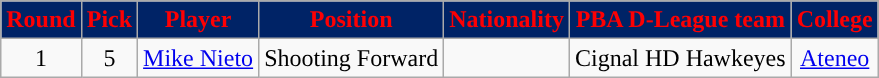<table class="wikitable sortable sortable">
<tr>
<th style="background:#002366; color:#FE0003; ">Round</th>
<th style="background:#002366; color:#FE0003; ">Pick</th>
<th style="background:#002366; color:#FE0003; ">Player</th>
<th style="background:#002366; color:#FE0003; ">Position</th>
<th style="background:#002366; color:#FE0003; ">Nationality</th>
<th style="background:#002366; color:#FE0003; ">PBA D-League team</th>
<th style="background:#002366; color:#FE0003; ">College</th>
</tr>
<tr style="text-align: center">
<td>1</td>
<td>5</td>
<td><a href='#'>Mike Nieto</a></td>
<td>Shooting Forward</td>
<td></td>
<td>Cignal HD Hawkeyes</td>
<td><a href='#'>Ateneo</a></td>
</tr>
</table>
